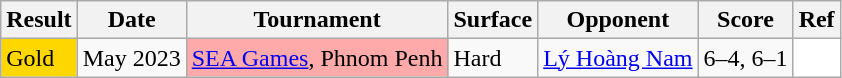<table class="sortable wikitable">
<tr>
<th>Result</th>
<th>Date</th>
<th>Tournament</th>
<th>Surface</th>
<th>Opponent</th>
<th class="unsortable">Score</th>
<th>Ref</th>
</tr>
<tr>
<td style="background:gold;">Gold</td>
<td>May 2023</td>
<td style="background:#FFAAAA"><a href='#'>SEA Games</a>, Phnom Penh</td>
<td>Hard</td>
<td> <a href='#'>Lý Hoàng Nam</a></td>
<td>6–4, 6–1</td>
<td style="text-align:center; background:white"></td>
</tr>
</table>
